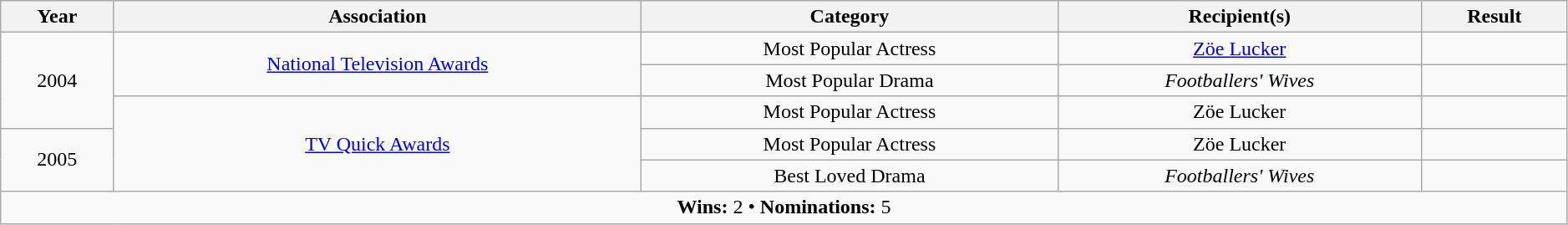<table class="wikitable" style="width:99%; text-align:center;">
<tr>
<th>Year</th>
<th>Association</th>
<th>Category</th>
<th>Recipient(s)</th>
<th>Result</th>
</tr>
<tr>
<td rowspan=3>2004</td>
<td rowspan=2><a href='#'>National Television Awards</a></td>
<td>Most Popular Actress</td>
<td><a href='#'>Zöe Lucker</a></td>
<td></td>
</tr>
<tr>
<td>Most Popular Drama</td>
<td><em>Footballers' Wives</em></td>
<td></td>
</tr>
<tr>
<td rowspan=3><a href='#'>TV Quick Awards</a></td>
<td>Most Popular Actress</td>
<td>Zöe Lucker</td>
<td></td>
</tr>
<tr>
<td rowspan=2>2005</td>
<td>Most Popular Actress</td>
<td>Zöe Lucker</td>
<td></td>
</tr>
<tr>
<td>Best Loved Drama</td>
<td><em>Footballers' Wives</em></td>
<td></td>
</tr>
<tr>
<td colspan=5><strong>Wins:</strong> 2 • <strong>Nominations:</strong> 5</td>
</tr>
</table>
